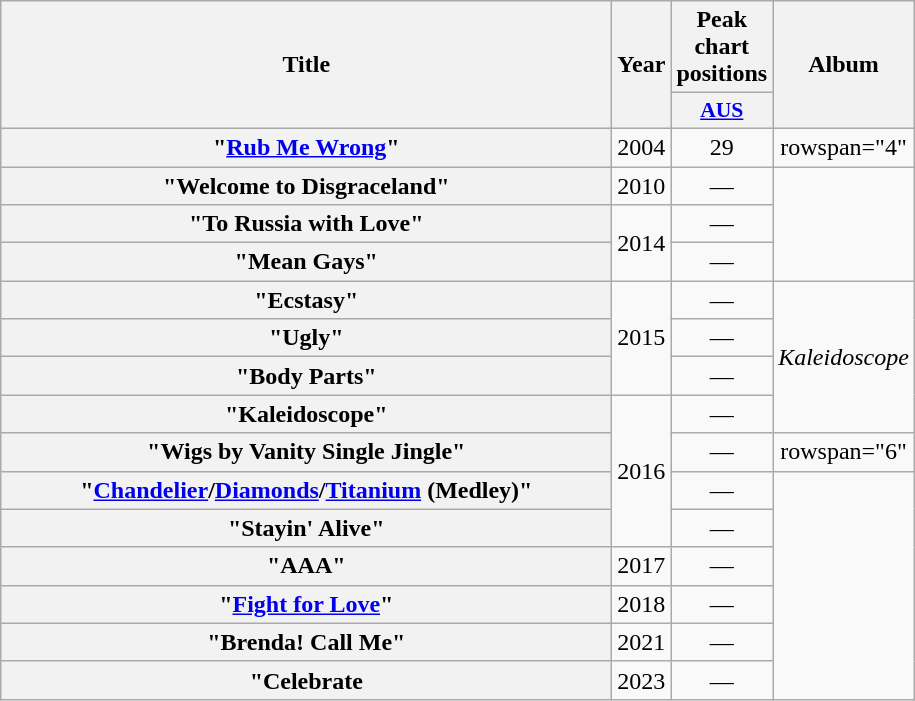<table class="wikitable plainrowheaders" style="text-align:center;" border="1">
<tr>
<th scope="col" rowspan="2" style="width:25em;">Title</th>
<th scope="col" rowspan="2">Year</th>
<th scope="col" colspan="1">Peak chart positions</th>
<th scope="col" rowspan="2">Album</th>
</tr>
<tr>
<th scope="col" style="width:3em;font-size:90%;"><a href='#'>AUS</a><br></th>
</tr>
<tr>
<th scope="row">"<a href='#'>Rub Me Wrong</a>"</th>
<td>2004</td>
<td>29</td>
<td>rowspan="4" </td>
</tr>
<tr>
<th scope="row">"Welcome to Disgraceland"</th>
<td>2010</td>
<td>—</td>
</tr>
<tr>
<th scope="row">"To Russia with Love"</th>
<td rowspan="2">2014</td>
<td>—</td>
</tr>
<tr>
<th scope="row">"Mean Gays"</th>
<td>—</td>
</tr>
<tr>
<th scope="row">"Ecstasy"</th>
<td rowspan="3">2015</td>
<td>—</td>
<td rowspan="4"><em>Kaleidoscope</em></td>
</tr>
<tr>
<th scope="row">"Ugly"</th>
<td>—</td>
</tr>
<tr>
<th scope="row">"Body Parts"</th>
<td>—</td>
</tr>
<tr>
<th scope="row">"Kaleidoscope"</th>
<td rowspan="4">2016</td>
<td>—</td>
</tr>
<tr>
<th scope="row">"Wigs by Vanity Single Jingle"<br></th>
<td>—</td>
<td>rowspan="6" </td>
</tr>
<tr>
<th scope="row">"<a href='#'>Chandelier</a>/<a href='#'>Diamonds</a>/<a href='#'>Titanium</a> (Medley)"</th>
<td>—</td>
</tr>
<tr>
<th scope="row">"Stayin' Alive"</th>
<td>—</td>
</tr>
<tr>
<th scope="row">"AAA"<br></th>
<td>2017</td>
<td>—</td>
</tr>
<tr>
<th scope="row">"<a href='#'>Fight for Love</a>"</th>
<td>2018</td>
<td>—</td>
</tr>
<tr>
<th scope="row">"Brenda! Call Me"</th>
<td>2021</td>
<td>—</td>
</tr>
<tr>
<th scope="row">"Celebrate</th>
<td>2023</td>
<td>—</td>
</tr>
</table>
